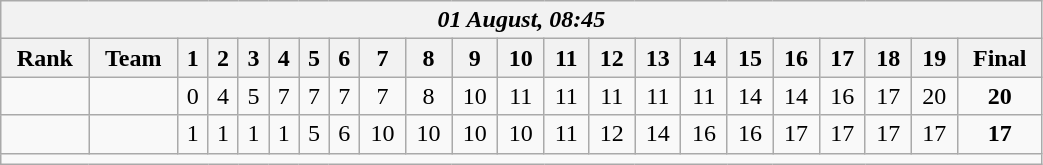<table class=wikitable style="text-align:center; width: 55%">
<tr>
<th colspan=22><em>01 August, 08:45</em></th>
</tr>
<tr>
<th>Rank</th>
<th>Team</th>
<th>1</th>
<th>2</th>
<th>3</th>
<th>4</th>
<th>5</th>
<th>6</th>
<th>7</th>
<th>8</th>
<th>9</th>
<th>10</th>
<th>11</th>
<th>12</th>
<th>13</th>
<th>14</th>
<th>15</th>
<th>16</th>
<th>17</th>
<th>18</th>
<th>19</th>
<th>Final</th>
</tr>
<tr>
<td></td>
<td align=left><strong></strong></td>
<td>0</td>
<td>4</td>
<td>5</td>
<td>7</td>
<td>7</td>
<td>7</td>
<td>7</td>
<td>8</td>
<td>10</td>
<td>11</td>
<td>11</td>
<td>11</td>
<td>11</td>
<td>11</td>
<td>14</td>
<td>14</td>
<td>16</td>
<td>17</td>
<td>20</td>
<td><strong>20</strong></td>
</tr>
<tr>
<td></td>
<td align=left></td>
<td>1</td>
<td>1</td>
<td>1</td>
<td>1</td>
<td>5</td>
<td>6</td>
<td>10</td>
<td>10</td>
<td>10</td>
<td>10</td>
<td>11</td>
<td>12</td>
<td>14</td>
<td>16</td>
<td>16</td>
<td>17</td>
<td>17</td>
<td>17</td>
<td>17</td>
<td><strong>17</strong></td>
</tr>
<tr>
<td colspan=22></td>
</tr>
</table>
